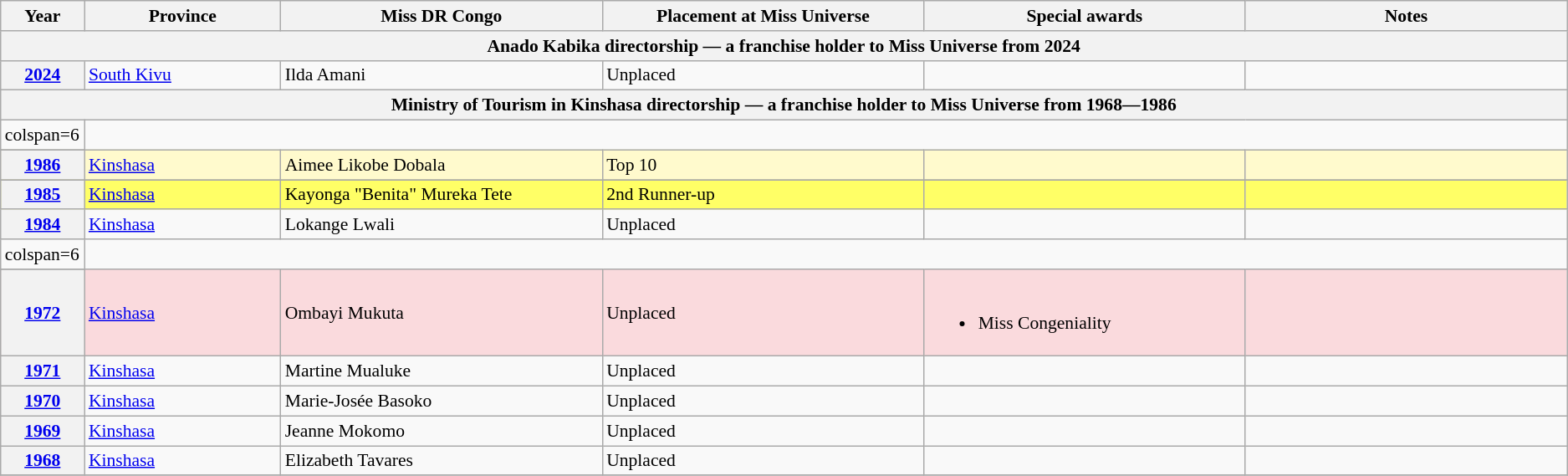<table class="wikitable " style="font-size: 90%;">
<tr>
<th width="60">Year</th>
<th width="150">Province</th>
<th width="250">Miss DR Congo</th>
<th width="250">Placement at Miss Universe</th>
<th width="250">Special awards</th>
<th width="250">Notes</th>
</tr>
<tr>
<th colspan="6">Anado Kabika directorship — a franchise holder to Miss Universe from 2024</th>
</tr>
<tr>
<th><a href='#'>2024</a></th>
<td><a href='#'>South Kivu</a></td>
<td>Ilda Amani</td>
<td>Unplaced</td>
<td></td>
<td></td>
</tr>
<tr>
<th colspan="6">Ministry of Tourism in Kinshasa directorship — a franchise holder to Miss Universe from 1968―1986</th>
</tr>
<tr>
<td>colspan=6 </td>
</tr>
<tr>
</tr>
<tr style="background-color:#FFFACD; ">
<th><a href='#'>1986</a></th>
<td><a href='#'>Kinshasa</a></td>
<td>Aimee Likobe Dobala</td>
<td>Top 10</td>
<td></td>
<td></td>
</tr>
<tr>
</tr>
<tr style="background-color:#FFFF66; ">
<th><a href='#'>1985</a></th>
<td><a href='#'>Kinshasa</a></td>
<td>Kayonga "Benita" Mureka Tete</td>
<td>2nd Runner-up</td>
<td></td>
<td></td>
</tr>
<tr>
<th><a href='#'>1984</a></th>
<td><a href='#'>Kinshasa</a></td>
<td>Lokange Lwali</td>
<td>Unplaced</td>
<td></td>
<td></td>
</tr>
<tr>
<td>colspan=6 </td>
</tr>
<tr>
</tr>
<tr style="background-color:#FADADD; ">
<th><a href='#'>1972</a></th>
<td><a href='#'>Kinshasa</a></td>
<td>Ombayi Mukuta</td>
<td>Unplaced</td>
<td align="left"><br><ul><li>Miss Congeniality</li></ul></td>
<td></td>
</tr>
<tr>
<th><a href='#'>1971</a></th>
<td><a href='#'>Kinshasa</a></td>
<td>Martine Mualuke</td>
<td>Unplaced</td>
<td></td>
<td></td>
</tr>
<tr>
<th><a href='#'>1970</a></th>
<td><a href='#'>Kinshasa</a></td>
<td>Marie-Josée Basoko</td>
<td>Unplaced</td>
<td></td>
<td></td>
</tr>
<tr>
<th><a href='#'>1969</a></th>
<td><a href='#'>Kinshasa</a></td>
<td>Jeanne Mokomo</td>
<td>Unplaced</td>
<td></td>
<td></td>
</tr>
<tr>
<th><a href='#'>1968</a></th>
<td><a href='#'>Kinshasa</a></td>
<td>Elizabeth Tavares</td>
<td>Unplaced</td>
<td></td>
<td></td>
</tr>
<tr>
</tr>
</table>
